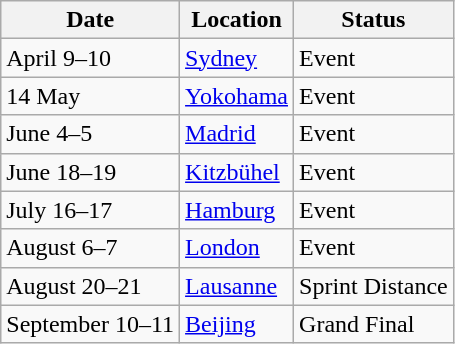<table class="wikitable">
<tr>
<th>Date</th>
<th>Location</th>
<th>Status</th>
</tr>
<tr>
<td>April 9–10</td>
<td> <a href='#'>Sydney</a></td>
<td>Event</td>
</tr>
<tr>
<td>14 May</td>
<td> <a href='#'>Yokohama</a></td>
<td>Event</td>
</tr>
<tr>
<td>June 4–5</td>
<td> <a href='#'>Madrid</a></td>
<td>Event</td>
</tr>
<tr>
<td>June 18–19</td>
<td> <a href='#'>Kitzbühel</a></td>
<td>Event</td>
</tr>
<tr>
<td>July 16–17</td>
<td> <a href='#'>Hamburg</a></td>
<td>Event</td>
</tr>
<tr>
<td>August 6–7</td>
<td> <a href='#'>London</a></td>
<td>Event</td>
</tr>
<tr>
<td>August 20–21</td>
<td> <a href='#'>Lausanne</a></td>
<td>Sprint Distance</td>
</tr>
<tr>
<td>September 10–11</td>
<td> <a href='#'>Beijing</a></td>
<td>Grand Final</td>
</tr>
</table>
